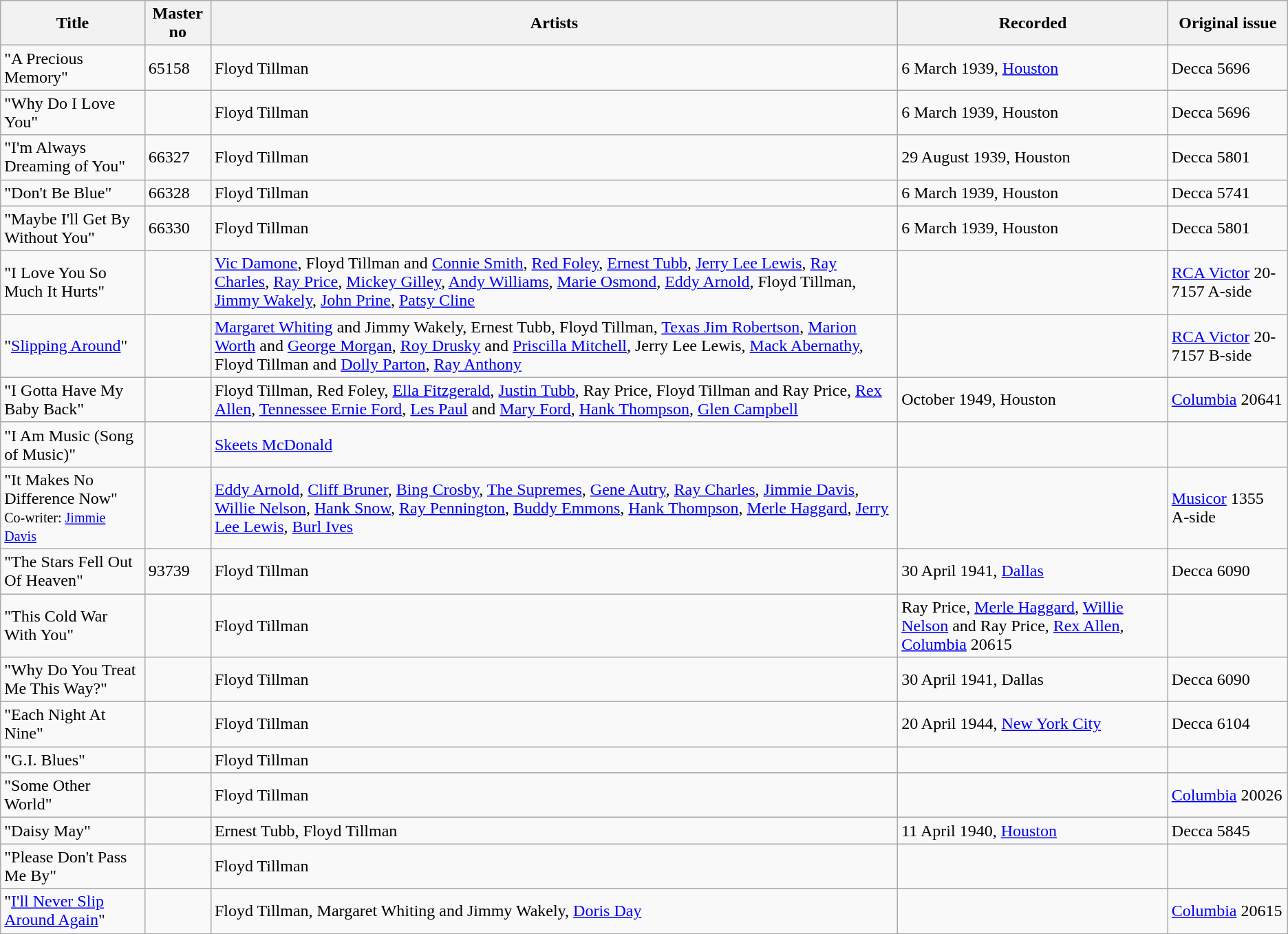<table class="wikitable">
<tr>
<th>Title</th>
<th>Master no</th>
<th>Artists</th>
<th>Recorded</th>
<th>Original issue</th>
</tr>
<tr>
<td>"A Precious Memory"</td>
<td>65158</td>
<td>Floyd Tillman</td>
<td>6 March 1939, <a href='#'>Houston</a></td>
<td>Decca 5696</td>
</tr>
<tr>
<td>"Why Do I Love You"</td>
<td></td>
<td>Floyd Tillman</td>
<td>6 March 1939, Houston</td>
<td>Decca 5696</td>
</tr>
<tr>
<td>"I'm Always Dreaming of You"</td>
<td>66327</td>
<td>Floyd Tillman</td>
<td>29 August 1939, Houston</td>
<td>Decca 5801</td>
</tr>
<tr>
<td>"Don't Be Blue"</td>
<td>66328</td>
<td>Floyd Tillman</td>
<td>6 March 1939, Houston</td>
<td>Decca 5741</td>
</tr>
<tr>
<td>"Maybe I'll Get By Without You"</td>
<td>66330</td>
<td>Floyd Tillman</td>
<td>6 March 1939, Houston</td>
<td>Decca 5801</td>
</tr>
<tr>
<td>"I Love You So Much It Hurts"</td>
<td></td>
<td><a href='#'>Vic Damone</a>, Floyd Tillman and <a href='#'>Connie Smith</a>, <a href='#'>Red Foley</a>, <a href='#'>Ernest Tubb</a>, <a href='#'>Jerry Lee Lewis</a>, <a href='#'>Ray Charles</a>, <a href='#'>Ray Price</a>, <a href='#'>Mickey Gilley</a>, <a href='#'>Andy Williams</a>, <a href='#'>Marie Osmond</a>, <a href='#'>Eddy Arnold</a>, Floyd Tillman, <a href='#'>Jimmy Wakely</a>, <a href='#'>John Prine</a>, <a href='#'>Patsy Cline</a></td>
<td></td>
<td><a href='#'>RCA Victor</a> 20-7157 A-side</td>
</tr>
<tr>
<td>"<a href='#'>Slipping Around</a>"</td>
<td></td>
<td><a href='#'>Margaret Whiting</a> and Jimmy Wakely, Ernest Tubb, Floyd Tillman, <a href='#'>Texas Jim Robertson</a>, <a href='#'>Marion Worth</a> and <a href='#'>George Morgan</a>, <a href='#'>Roy Drusky</a> and <a href='#'>Priscilla Mitchell</a>, Jerry Lee Lewis, <a href='#'>Mack Abernathy</a>, Floyd Tillman and <a href='#'>Dolly Parton</a>, <a href='#'>Ray Anthony</a></td>
<td></td>
<td><a href='#'>RCA Victor</a> 20-7157 B-side</td>
</tr>
<tr>
<td>"I Gotta Have My Baby Back"</td>
<td></td>
<td>Floyd Tillman, Red Foley, <a href='#'>Ella Fitzgerald</a>, <a href='#'>Justin Tubb</a>, Ray Price, Floyd Tillman and Ray Price, <a href='#'>Rex Allen</a>, <a href='#'>Tennessee Ernie Ford</a>, <a href='#'>Les Paul</a> and <a href='#'>Mary Ford</a>, <a href='#'>Hank Thompson</a>, <a href='#'>Glen Campbell</a></td>
<td>October 1949, Houston</td>
<td><a href='#'>Columbia</a> 20641</td>
</tr>
<tr>
<td>"I Am Music (Song of Music)"</td>
<td></td>
<td><a href='#'>Skeets McDonald</a></td>
<td></td>
<td></td>
</tr>
<tr>
<td>"It Makes No Difference Now"<br><small>Co-writer: <a href='#'>Jimmie Davis</a></small></td>
<td></td>
<td><a href='#'>Eddy Arnold</a>, <a href='#'>Cliff Bruner</a>, <a href='#'>Bing Crosby</a>, <a href='#'>The Supremes</a>, <a href='#'>Gene Autry</a>, <a href='#'>Ray Charles</a>, <a href='#'>Jimmie Davis</a>, <a href='#'>Willie Nelson</a>, <a href='#'>Hank Snow</a>, <a href='#'>Ray Pennington</a>, <a href='#'>Buddy Emmons</a>, <a href='#'>Hank Thompson</a>, <a href='#'>Merle Haggard</a>, <a href='#'>Jerry Lee Lewis</a>, <a href='#'>Burl Ives</a></td>
<td></td>
<td><a href='#'>Musicor</a> 1355 A-side</td>
</tr>
<tr>
<td>"The Stars Fell Out Of Heaven"</td>
<td>93739</td>
<td>Floyd Tillman</td>
<td>30 April 1941, <a href='#'>Dallas</a></td>
<td>Decca 6090</td>
</tr>
<tr>
<td>"This Cold War With You"</td>
<td></td>
<td>Floyd Tillman</td>
<td>Ray Price, <a href='#'>Merle Haggard</a>, <a href='#'>Willie Nelson</a> and Ray Price, <a href='#'>Rex Allen</a>, <a href='#'>Columbia</a> 20615</td>
</tr>
<tr>
<td>"Why Do You Treat Me This Way?"</td>
<td></td>
<td>Floyd Tillman</td>
<td>30 April 1941, Dallas</td>
<td>Decca 6090</td>
</tr>
<tr>
<td>"Each Night At Nine"</td>
<td></td>
<td>Floyd Tillman</td>
<td>20 April 1944, <a href='#'>New York City</a></td>
<td>Decca 6104</td>
</tr>
<tr>
<td>"G.I. Blues"</td>
<td></td>
<td>Floyd Tillman</td>
<td></td>
<td></td>
</tr>
<tr>
<td>"Some Other World"</td>
<td></td>
<td>Floyd Tillman</td>
<td></td>
<td><a href='#'>Columbia</a> 20026</td>
</tr>
<tr>
<td>"Daisy May"</td>
<td></td>
<td>Ernest Tubb, Floyd Tillman</td>
<td>11 April 1940, <a href='#'>Houston</a></td>
<td>Decca 5845</td>
</tr>
<tr>
<td>"Please Don't Pass Me By"</td>
<td></td>
<td>Floyd Tillman</td>
<td></td>
<td></td>
</tr>
<tr>
<td>"<a href='#'>I'll Never Slip Around Again</a>"</td>
<td></td>
<td>Floyd Tillman, Margaret Whiting and Jimmy Wakely, <a href='#'>Doris Day</a></td>
<td></td>
<td><a href='#'>Columbia</a> 20615</td>
</tr>
</table>
